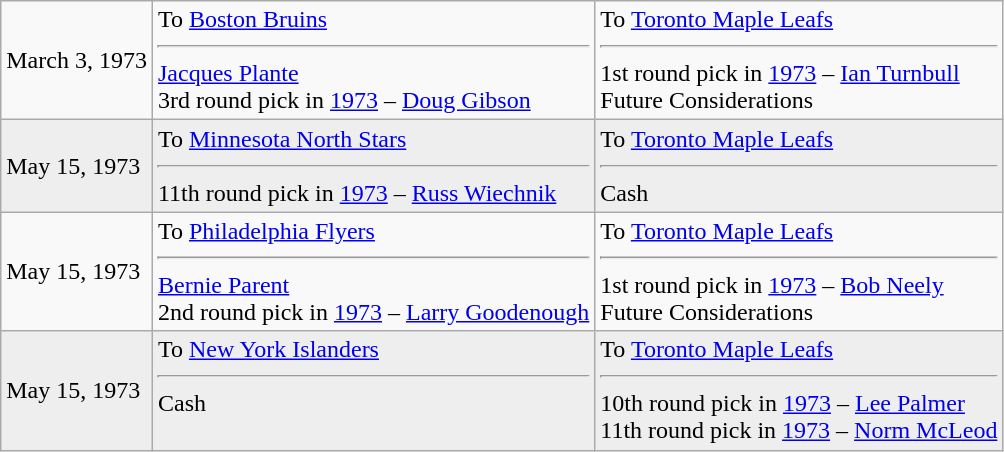<table class="wikitable">
<tr>
<td>March 3, 1973</td>
<td valign="top">To <a href='#'>Boston Bruins</a><hr><a href='#'>Jacques Plante</a> <br> 3rd round pick in <a href='#'>1973</a> – <a href='#'>Doug Gibson</a></td>
<td valign="top">To <a href='#'>Toronto Maple Leafs</a><hr>1st round pick in <a href='#'>1973</a> – <a href='#'>Ian Turnbull</a> <br> Future Considerations</td>
</tr>
<tr style="background:#eee;">
<td>May 15, 1973</td>
<td valign="top">To <a href='#'>Minnesota North Stars</a><hr>11th round pick in <a href='#'>1973</a> – <a href='#'>Russ Wiechnik</a></td>
<td valign="top">To <a href='#'>Toronto Maple Leafs</a><hr>Cash</td>
</tr>
<tr>
<td>May 15, 1973</td>
<td valign="top">To <a href='#'>Philadelphia Flyers</a><hr><a href='#'>Bernie Parent</a> <br> 2nd round pick in <a href='#'>1973</a> – <a href='#'>Larry Goodenough</a></td>
<td valign="top">To <a href='#'>Toronto Maple Leafs</a><hr>1st round pick in <a href='#'>1973</a> – <a href='#'>Bob Neely</a> <br> Future Considerations</td>
</tr>
<tr style="background:#eee;">
<td>May 15, 1973</td>
<td valign="top">To <a href='#'>New York Islanders</a><hr>Cash</td>
<td valign="top">To <a href='#'>Toronto Maple Leafs</a><hr>10th round pick in <a href='#'>1973</a> – <a href='#'>Lee Palmer</a> <br> 11th round pick in <a href='#'>1973</a> – <a href='#'>Norm McLeod</a></td>
</tr>
</table>
